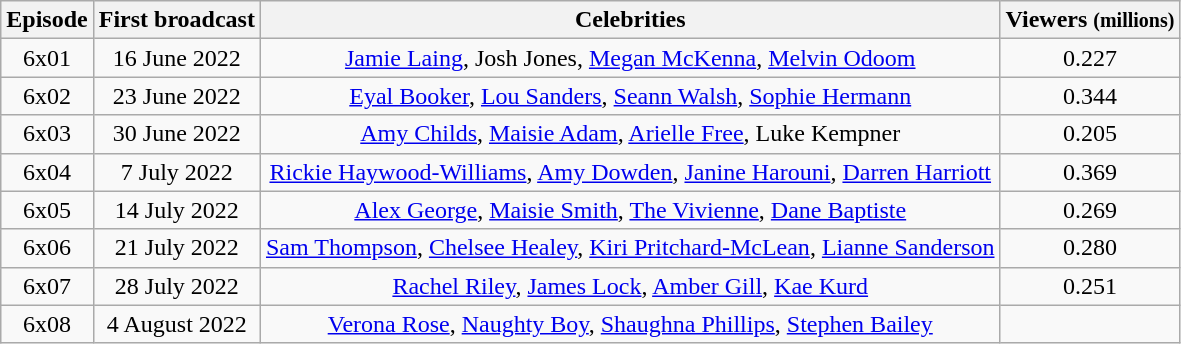<table class="wikitable" style="text-align:center;">
<tr>
<th>Episode</th>
<th>First broadcast</th>
<th>Celebrities</th>
<th>Viewers <small>(millions)</small></th>
</tr>
<tr>
<td>6x01</td>
<td>16 June 2022</td>
<td><a href='#'>Jamie Laing</a>, Josh Jones, <a href='#'>Megan McKenna</a>, <a href='#'>Melvin Odoom</a></td>
<td>0.227</td>
</tr>
<tr>
<td>6x02</td>
<td>23 June 2022</td>
<td><a href='#'>Eyal Booker</a>, <a href='#'>Lou Sanders</a>, <a href='#'>Seann Walsh</a>, <a href='#'>Sophie Hermann</a></td>
<td>0.344</td>
</tr>
<tr>
<td>6x03</td>
<td>30 June 2022</td>
<td><a href='#'>Amy Childs</a>, <a href='#'>Maisie Adam</a>, <a href='#'>Arielle Free</a>, Luke Kempner</td>
<td>0.205</td>
</tr>
<tr>
<td>6x04</td>
<td>7 July 2022</td>
<td><a href='#'>Rickie Haywood-Williams</a>, <a href='#'>Amy Dowden</a>, <a href='#'>Janine Harouni</a>, <a href='#'>Darren Harriott</a></td>
<td>0.369</td>
</tr>
<tr>
<td>6x05</td>
<td>14 July 2022</td>
<td><a href='#'>Alex George</a>, <a href='#'>Maisie Smith</a>, <a href='#'>The Vivienne</a>, <a href='#'>Dane Baptiste</a></td>
<td>0.269</td>
</tr>
<tr>
<td>6x06</td>
<td>21 July 2022</td>
<td><a href='#'>Sam Thompson</a>, <a href='#'>Chelsee Healey</a>, <a href='#'>Kiri Pritchard-McLean</a>, <a href='#'>Lianne Sanderson</a></td>
<td>0.280</td>
</tr>
<tr>
<td>6x07</td>
<td>28 July 2022</td>
<td><a href='#'>Rachel Riley</a>, <a href='#'>James Lock</a>, <a href='#'>Amber Gill</a>, <a href='#'>Kae Kurd</a></td>
<td>0.251</td>
</tr>
<tr>
<td>6x08</td>
<td>4 August 2022</td>
<td><a href='#'>Verona Rose</a>, <a href='#'>Naughty Boy</a>, <a href='#'>Shaughna Phillips</a>, <a href='#'>Stephen Bailey</a></td>
<td></td>
</tr>
</table>
